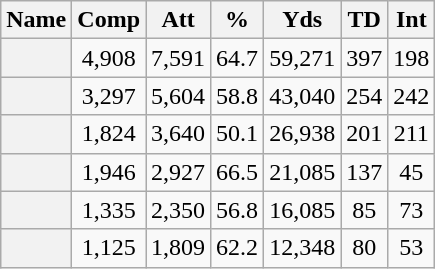<table class="wikitable plainrowheaders sortable" style="text-align:center">
<tr>
<th scope="col">Name</th>
<th scope="col">Comp</th>
<th scope="col">Att</th>
<th scope="col">%</th>
<th scope="col">Yds</th>
<th scope="col">TD</th>
<th scope="col">Int</th>
</tr>
<tr>
<th scope="row"></th>
<td>4,908</td>
<td>7,591</td>
<td>64.7</td>
<td>59,271</td>
<td>397</td>
<td>198</td>
</tr>
<tr>
<th scope="row"></th>
<td>3,297</td>
<td>5,604</td>
<td>58.8</td>
<td>43,040</td>
<td>254</td>
<td>242</td>
</tr>
<tr>
<th scope="row"></th>
<td>1,824</td>
<td>3,640</td>
<td>50.1</td>
<td>26,938</td>
<td>201</td>
<td>211</td>
</tr>
<tr>
<th scope="row"></th>
<td>1,946</td>
<td>2,927</td>
<td>66.5</td>
<td>21,085</td>
<td>137</td>
<td>45</td>
</tr>
<tr>
<th scope="row"></th>
<td>1,335</td>
<td>2,350</td>
<td>56.8</td>
<td>16,085</td>
<td>85</td>
<td>73</td>
</tr>
<tr>
<th scope="row"></th>
<td>1,125</td>
<td>1,809</td>
<td>62.2</td>
<td>12,348</td>
<td>80</td>
<td>53</td>
</tr>
</table>
